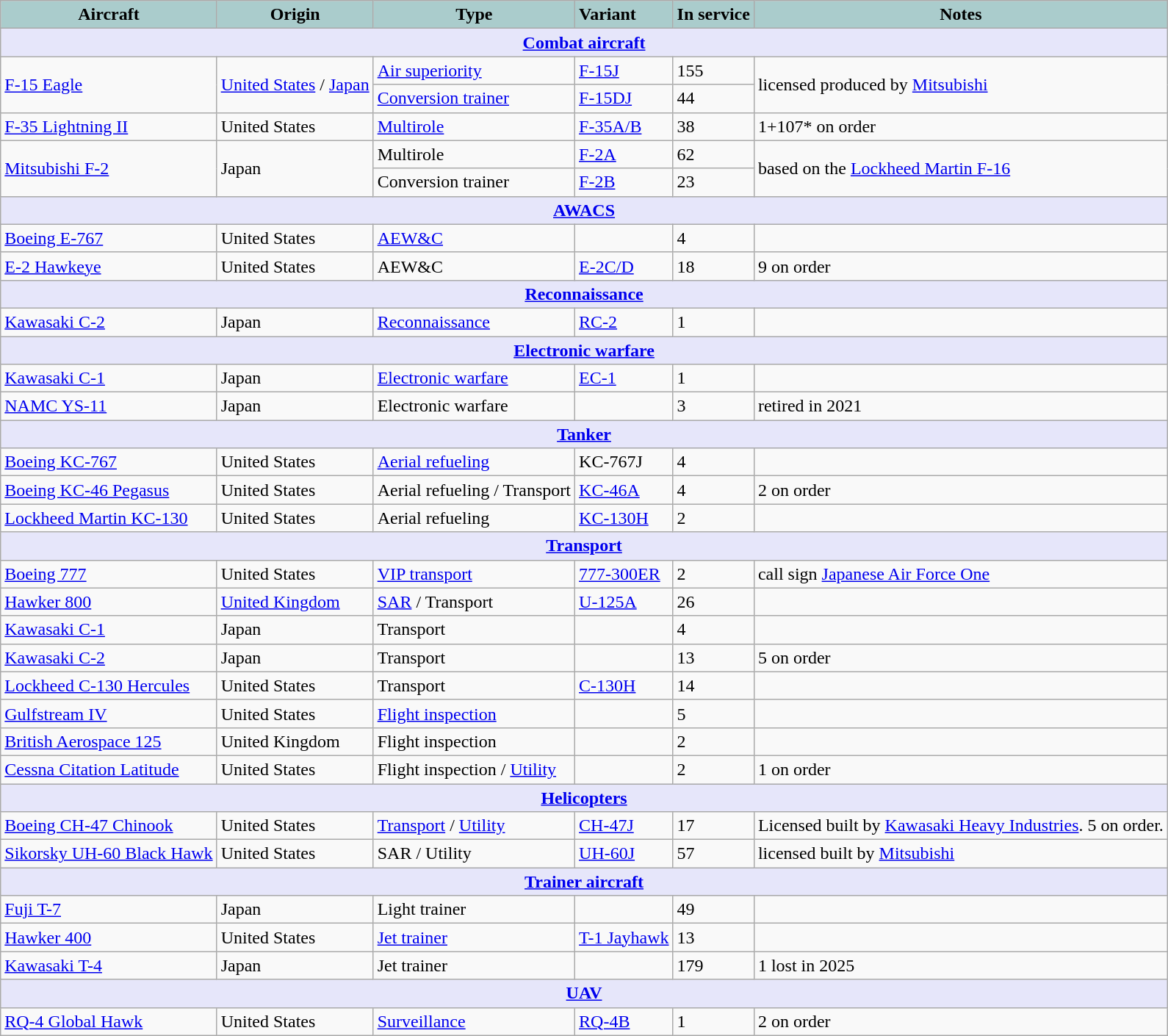<table class="wikitable">
<tr>
<th style="text-align:center; background:#acc;">Aircraft</th>
<th style="text-align: center; background:#acc;">Origin</th>
<th style="text-align:l center; background:#acc;">Type</th>
<th style="text-align:left; background:#acc;">Variant</th>
<th style="text-align:center; background:#acc;">In service</th>
<th style="text-align: center; background:#acc;">Notes</th>
</tr>
<tr>
<th colspan="6" style="align: center; background: lavender;"><a href='#'>Combat aircraft</a></th>
</tr>
<tr>
<td rowspan="2"><a href='#'>F-15 Eagle</a></td>
<td rowspan="2"><a href='#'>United States</a> / <a href='#'>Japan</a></td>
<td><a href='#'>Air superiority</a></td>
<td><a href='#'>F-15J</a></td>
<td>155</td>
<td rowspan="2">licensed produced by <a href='#'>Mitsubishi</a></td>
</tr>
<tr>
<td><a href='#'>Conversion trainer</a></td>
<td><a href='#'>F-15DJ</a></td>
<td>44</td>
</tr>
<tr>
<td><a href='#'>F-35 Lightning II</a></td>
<td>United States</td>
<td><a href='#'>Multirole</a></td>
<td><a href='#'>F-35A/B</a></td>
<td>38</td>
<td>1+107* on order</td>
</tr>
<tr>
<td rowspan="2"><a href='#'>Mitsubishi F-2</a></td>
<td rowspan="2">Japan</td>
<td>Multirole</td>
<td><a href='#'>F-2A</a></td>
<td>62</td>
<td rowspan="2">based on the <a href='#'>Lockheed Martin F-16</a></td>
</tr>
<tr>
<td>Conversion trainer</td>
<td><a href='#'>F-2B</a></td>
<td>23</td>
</tr>
<tr>
<th colspan="6" style="align: center; background: lavender;"><a href='#'>AWACS</a></th>
</tr>
<tr>
<td><a href='#'>Boeing E-767</a></td>
<td>United States</td>
<td><a href='#'>AEW&C</a></td>
<td></td>
<td>4</td>
<td></td>
</tr>
<tr>
<td><a href='#'>E-2 Hawkeye</a></td>
<td>United States</td>
<td>AEW&C</td>
<td><a href='#'>E-2C/D</a></td>
<td>18</td>
<td>9 on order</td>
</tr>
<tr>
<th colspan="6" style="align: center; background: lavender;"><a href='#'>Reconnaissance</a></th>
</tr>
<tr>
<td><a href='#'>Kawasaki C-2</a></td>
<td>Japan</td>
<td><a href='#'>Reconnaissance</a></td>
<td><a href='#'>RC-2</a></td>
<td>1</td>
<td></td>
</tr>
<tr>
<th colspan="6" style="align: center; background: lavender;"><a href='#'>Electronic warfare</a></th>
</tr>
<tr>
<td><a href='#'>Kawasaki C-1</a></td>
<td>Japan</td>
<td><a href='#'>Electronic warfare</a></td>
<td><a href='#'>EC-1</a></td>
<td>1</td>
<td></td>
</tr>
<tr>
<td><a href='#'>NAMC YS-11</a></td>
<td>Japan</td>
<td>Electronic warfare</td>
<td></td>
<td>3</td>
<td>retired in 2021</td>
</tr>
<tr>
<th colspan="6" style="align: center; background: lavender;"><a href='#'>Tanker</a></th>
</tr>
<tr>
<td><a href='#'>Boeing KC-767</a></td>
<td>United States</td>
<td><a href='#'>Aerial refueling</a></td>
<td>KC-767J</td>
<td>4</td>
<td></td>
</tr>
<tr>
<td><a href='#'>Boeing KC-46 Pegasus</a></td>
<td>United States</td>
<td>Aerial refueling / Transport</td>
<td><a href='#'>KC-46A</a></td>
<td>4</td>
<td>2 on order</td>
</tr>
<tr>
<td><a href='#'>Lockheed Martin KC-130</a></td>
<td>United States</td>
<td>Aerial refueling</td>
<td><a href='#'>KC-130H</a></td>
<td>2</td>
<td></td>
</tr>
<tr>
<th colspan="6" style="align: center; background: lavender;"><a href='#'>Transport</a></th>
</tr>
<tr>
<td><a href='#'>Boeing 777</a></td>
<td>United States</td>
<td><a href='#'>VIP transport</a></td>
<td><a href='#'>777-300ER</a></td>
<td>2</td>
<td>call sign <a href='#'>Japanese Air Force One</a></td>
</tr>
<tr>
<td><a href='#'>Hawker 800</a></td>
<td><a href='#'>United Kingdom</a></td>
<td><a href='#'>SAR</a> / Transport</td>
<td><a href='#'>U-125A</a></td>
<td>26</td>
<td></td>
</tr>
<tr>
<td><a href='#'>Kawasaki C-1</a></td>
<td>Japan</td>
<td>Transport</td>
<td></td>
<td>4</td>
<td></td>
</tr>
<tr>
<td><a href='#'>Kawasaki C-2</a></td>
<td>Japan</td>
<td>Transport</td>
<td></td>
<td>13</td>
<td>5 on order</td>
</tr>
<tr>
<td><a href='#'>Lockheed C-130 Hercules</a></td>
<td>United States</td>
<td>Transport</td>
<td><a href='#'>C-130H</a></td>
<td>14</td>
<td></td>
</tr>
<tr>
<td><a href='#'>Gulfstream IV</a></td>
<td>United States</td>
<td><a href='#'>Flight inspection</a></td>
<td></td>
<td>5</td>
<td></td>
</tr>
<tr>
<td><a href='#'>British Aerospace 125</a></td>
<td>United Kingdom</td>
<td>Flight inspection</td>
<td></td>
<td>2</td>
<td></td>
</tr>
<tr>
<td><a href='#'>Cessna Citation Latitude</a></td>
<td>United States</td>
<td>Flight inspection / <a href='#'>Utility</a></td>
<td></td>
<td>2</td>
<td>1 on order</td>
</tr>
<tr>
<th colspan="6" style="align: center; background: lavender;"><a href='#'>Helicopters</a></th>
</tr>
<tr>
<td><a href='#'>Boeing CH-47 Chinook</a></td>
<td>United States</td>
<td><a href='#'>Transport</a> / <a href='#'>Utility</a></td>
<td><a href='#'>CH-47J</a></td>
<td>17</td>
<td>Licensed built by <a href='#'>Kawasaki Heavy Industries</a>. 5 on order.</td>
</tr>
<tr>
<td><a href='#'>Sikorsky UH-60 Black Hawk</a></td>
<td>United States</td>
<td>SAR / Utility</td>
<td><a href='#'>UH-60J</a></td>
<td>57</td>
<td>licensed built by <a href='#'>Mitsubishi</a></td>
</tr>
<tr>
<th colspan="6" style="align: center; background: lavender;"><a href='#'>Trainer aircraft</a></th>
</tr>
<tr>
<td><a href='#'>Fuji T-7</a></td>
<td>Japan</td>
<td>Light trainer</td>
<td></td>
<td>49</td>
<td></td>
</tr>
<tr>
<td><a href='#'>Hawker 400</a></td>
<td>United States</td>
<td><a href='#'>Jet trainer</a></td>
<td><a href='#'>T-1 Jayhawk</a></td>
<td>13</td>
<td></td>
</tr>
<tr>
<td><a href='#'>Kawasaki T-4</a></td>
<td>Japan</td>
<td>Jet trainer</td>
<td></td>
<td>179</td>
<td>1 lost in 2025</td>
</tr>
<tr>
<th style="align: center; background: lavender;" colspan="6"><a href='#'>UAV</a></th>
</tr>
<tr>
<td><a href='#'>RQ-4 Global Hawk</a></td>
<td>United States</td>
<td><a href='#'>Surveillance</a></td>
<td><a href='#'>RQ-4B</a></td>
<td>1</td>
<td>2 on order</td>
</tr>
</table>
